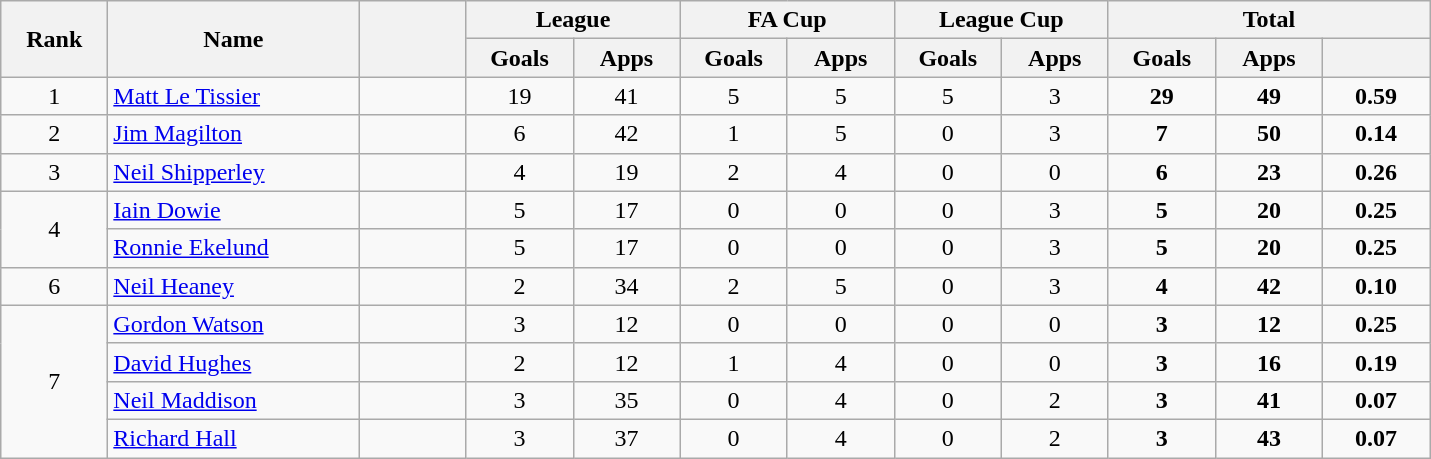<table class="wikitable plainrowheaders" style="text-align:center;">
<tr>
<th scope="col" rowspan="2" style="width:4em;">Rank</th>
<th scope="col" rowspan="2" style="width:10em;">Name</th>
<th scope="col" rowspan="2" style="width:4em;"></th>
<th scope="col" colspan="2">League</th>
<th scope="col" colspan="2">FA Cup</th>
<th scope="col" colspan="2">League Cup</th>
<th scope="col" colspan="3">Total</th>
</tr>
<tr>
<th scope="col" style="width:4em;">Goals</th>
<th scope="col" style="width:4em;">Apps</th>
<th scope="col" style="width:4em;">Goals</th>
<th scope="col" style="width:4em;">Apps</th>
<th scope="col" style="width:4em;">Goals</th>
<th scope="col" style="width:4em;">Apps</th>
<th scope="col" style="width:4em;">Goals</th>
<th scope="col" style="width:4em;">Apps</th>
<th scope="col" style="width:4em;"></th>
</tr>
<tr>
<td>1</td>
<td align="left"><a href='#'>Matt Le Tissier</a></td>
<td></td>
<td>19</td>
<td>41</td>
<td>5</td>
<td>5</td>
<td>5</td>
<td>3</td>
<td><strong>29</strong></td>
<td><strong>49</strong></td>
<td><strong>0.59</strong></td>
</tr>
<tr>
<td>2</td>
<td align="left"><a href='#'>Jim Magilton</a></td>
<td></td>
<td>6</td>
<td>42</td>
<td>1</td>
<td>5</td>
<td>0</td>
<td>3</td>
<td><strong>7</strong></td>
<td><strong>50</strong></td>
<td><strong>0.14</strong></td>
</tr>
<tr>
<td>3</td>
<td align="left"><a href='#'>Neil Shipperley</a></td>
<td></td>
<td>4</td>
<td>19</td>
<td>2</td>
<td>4</td>
<td>0</td>
<td>0</td>
<td><strong>6</strong></td>
<td><strong>23</strong></td>
<td><strong>0.26</strong></td>
</tr>
<tr>
<td rowspan="2">4</td>
<td align="left"><a href='#'>Iain Dowie</a></td>
<td></td>
<td>5</td>
<td>17</td>
<td>0</td>
<td>0</td>
<td>0</td>
<td>3</td>
<td><strong>5</strong></td>
<td><strong>20</strong></td>
<td><strong>0.25</strong></td>
</tr>
<tr>
<td align="left"><a href='#'>Ronnie Ekelund</a></td>
<td></td>
<td>5</td>
<td>17</td>
<td>0</td>
<td>0</td>
<td>0</td>
<td>3</td>
<td><strong>5</strong></td>
<td><strong>20</strong></td>
<td><strong>0.25</strong></td>
</tr>
<tr>
<td>6</td>
<td align="left"><a href='#'>Neil Heaney</a></td>
<td></td>
<td>2</td>
<td>34</td>
<td>2</td>
<td>5</td>
<td>0</td>
<td>3</td>
<td><strong>4</strong></td>
<td><strong>42</strong></td>
<td><strong>0.10</strong></td>
</tr>
<tr>
<td rowspan="4">7</td>
<td align="left"><a href='#'>Gordon Watson</a></td>
<td></td>
<td>3</td>
<td>12</td>
<td>0</td>
<td>0</td>
<td>0</td>
<td>0</td>
<td><strong>3</strong></td>
<td><strong>12</strong></td>
<td><strong>0.25</strong></td>
</tr>
<tr>
<td align="left"><a href='#'>David Hughes</a></td>
<td></td>
<td>2</td>
<td>12</td>
<td>1</td>
<td>4</td>
<td>0</td>
<td>0</td>
<td><strong>3</strong></td>
<td><strong>16</strong></td>
<td><strong>0.19</strong></td>
</tr>
<tr>
<td align="left"><a href='#'>Neil Maddison</a></td>
<td></td>
<td>3</td>
<td>35</td>
<td>0</td>
<td>4</td>
<td>0</td>
<td>2</td>
<td><strong>3</strong></td>
<td><strong>41</strong></td>
<td><strong>0.07</strong></td>
</tr>
<tr>
<td align="left"><a href='#'>Richard Hall</a></td>
<td></td>
<td>3</td>
<td>37</td>
<td>0</td>
<td>4</td>
<td>0</td>
<td>2</td>
<td><strong>3</strong></td>
<td><strong>43</strong></td>
<td><strong>0.07</strong></td>
</tr>
</table>
